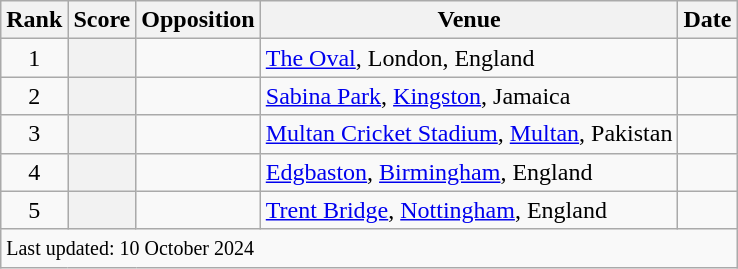<table class="wikitable plainrowheaders sortable">
<tr>
<th scope=col>Rank</th>
<th scope=col>Score</th>
<th scope=col>Opposition</th>
<th scope=col>Venue</th>
<th scope=col>Date</th>
</tr>
<tr>
<td align=center>1</td>
<th scope=row style=text-align:center;></th>
<td></td>
<td><a href='#'>The Oval</a>, London, England</td>
<td><a href='#'></a></td>
</tr>
<tr>
<td align=center>2</td>
<th scope=row style=text-align:center;></th>
<td></td>
<td><a href='#'>Sabina Park</a>, <a href='#'>Kingston</a>, Jamaica</td>
<td><a href='#'></a></td>
</tr>
<tr>
<td align=center>3</td>
<th scope=row style=text-align:center;></th>
<td></td>
<td><a href='#'>Multan Cricket Stadium</a>, <a href='#'>Multan</a>, Pakistan</td>
<td><a href='#'></a></td>
</tr>
<tr>
<td align=center>4</td>
<th scope=row style=text-align:center;></th>
<td></td>
<td><a href='#'>Edgbaston</a>, <a href='#'>Birmingham</a>, England</td>
<td><a href='#'></a></td>
</tr>
<tr>
<td align=center>5</td>
<th scope=row style=text-align:center;></th>
<td></td>
<td><a href='#'>Trent Bridge</a>, <a href='#'>Nottingham</a>, England</td>
<td><a href='#'></a></td>
</tr>
<tr class=sortbottom>
<td colspan=5><small>Last updated: 10 October 2024</small></td>
</tr>
</table>
